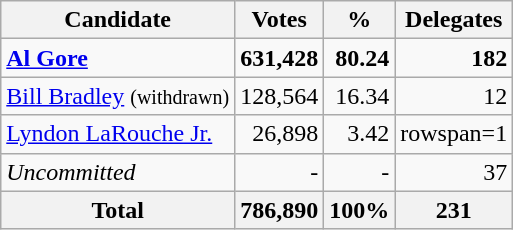<table class="wikitable sortable" style="text-align:right;">
<tr>
<th>Candidate</th>
<th>Votes</th>
<th>%</th>
<th>Delegates</th>
</tr>
<tr>
<td style="text-align:left;" data-sort-value="Gore, Al"><strong><a href='#'>Al Gore</a></strong></td>
<td><strong>631,428</strong></td>
<td><strong>80.24</strong></td>
<td><strong>182</strong></td>
</tr>
<tr>
<td style="text-align:left;" data-sort-value="Bradley, Bill"><a href='#'>Bill Bradley</a> <small>(withdrawn)</small></td>
<td>128,564</td>
<td>16.34</td>
<td>12</td>
</tr>
<tr>
<td style="text-align:left;" data-sort-value="LaRouche Jr., Lyndon"><a href='#'>Lyndon LaRouche Jr.</a></td>
<td>26,898</td>
<td>3.42</td>
<td>rowspan=1 </td>
</tr>
<tr>
<td style="text-align:left;" data-sort-value="ZZZ"><em>Uncommitted</em></td>
<td>-</td>
<td>-</td>
<td>37</td>
</tr>
<tr>
<th>Total</th>
<th>786,890</th>
<th>100%</th>
<th>231</th>
</tr>
</table>
